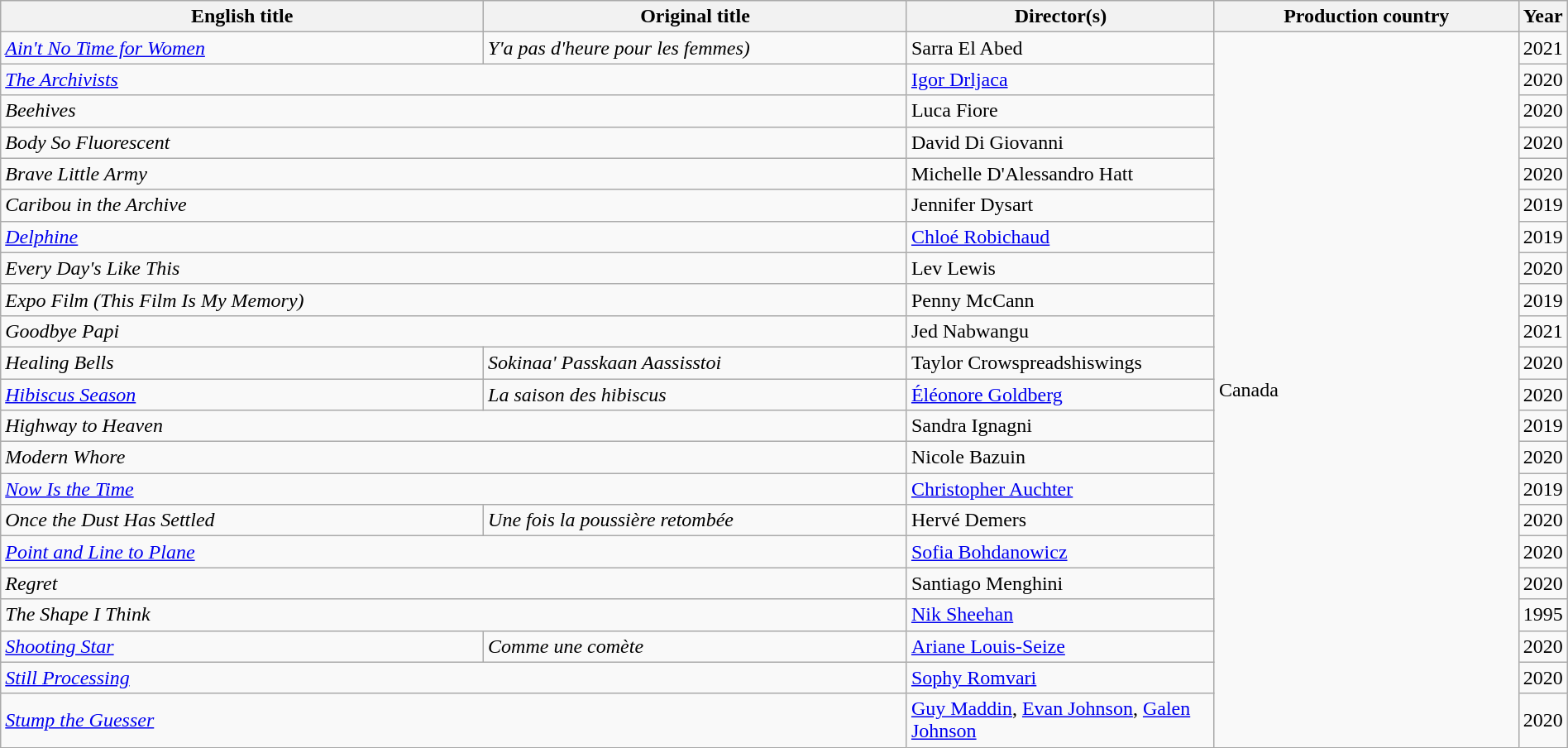<table class="wikitable" width=100%>
<tr>
<th scope="col" width="32%">English title</th>
<th scope="col" width="28%">Original title</th>
<th scope="col" width="20%">Director(s)</th>
<th scope="col" width="20%">Production country</th>
<th scope="col" width="20%">Year</th>
</tr>
<tr>
<td><em><a href='#'>Ain't No Time for Women</a></em></td>
<td><em>Y'a pas d'heure pour les femmes)</em></td>
<td>Sarra El Abed</td>
<td rowspan=22>Canada</td>
<td>2021</td>
</tr>
<tr>
<td colspan=2><em><a href='#'>The Archivists</a></em></td>
<td><a href='#'>Igor Drljaca</a></td>
<td>2020</td>
</tr>
<tr>
<td colspan=2><em>Beehives</em></td>
<td>Luca Fiore</td>
<td>2020</td>
</tr>
<tr>
<td colspan=2><em>Body So Fluorescent</em></td>
<td>David Di Giovanni</td>
<td>2020</td>
</tr>
<tr>
<td colspan=2><em>Brave Little Army</em></td>
<td>Michelle D'Alessandro Hatt</td>
<td>2020</td>
</tr>
<tr>
<td colspan=2><em>Caribou in the Archive</em></td>
<td>Jennifer Dysart</td>
<td>2019</td>
</tr>
<tr>
<td colspan=2><em><a href='#'>Delphine</a></em></td>
<td><a href='#'>Chloé Robichaud</a></td>
<td>2019</td>
</tr>
<tr>
<td colspan=2><em>Every Day's Like This</em></td>
<td>Lev Lewis</td>
<td>2020</td>
</tr>
<tr>
<td colspan=2><em>Expo Film (This Film Is My Memory)</em></td>
<td>Penny McCann</td>
<td>2019</td>
</tr>
<tr>
<td colspan=2><em>Goodbye Papi</em></td>
<td>Jed Nabwangu</td>
<td>2021</td>
</tr>
<tr>
<td><em>Healing Bells</em></td>
<td><em>Sokinaa' Passkaan Aassisstoi</em></td>
<td>Taylor Crowspreadshiswings</td>
<td>2020</td>
</tr>
<tr>
<td><em><a href='#'>Hibiscus Season</a></em></td>
<td><em>La saison des hibiscus</em></td>
<td><a href='#'>Éléonore Goldberg</a></td>
<td>2020</td>
</tr>
<tr>
<td colspan=2><em>Highway to Heaven</em></td>
<td>Sandra Ignagni</td>
<td>2019</td>
</tr>
<tr>
<td colspan=2><em>Modern Whore</em></td>
<td>Nicole Bazuin</td>
<td>2020</td>
</tr>
<tr>
<td colspan=2><em><a href='#'>Now Is the Time</a></em></td>
<td><a href='#'>Christopher Auchter</a></td>
<td>2019</td>
</tr>
<tr>
<td><em>Once the Dust Has Settled</em></td>
<td><em>Une fois la poussière retombée</em></td>
<td>Hervé Demers</td>
<td>2020</td>
</tr>
<tr>
<td colspan=2><em><a href='#'>Point and Line to Plane</a></em></td>
<td><a href='#'>Sofia Bohdanowicz</a></td>
<td>2020</td>
</tr>
<tr>
<td colspan=2><em>Regret</em></td>
<td>Santiago Menghini</td>
<td>2020</td>
</tr>
<tr>
<td colspan=2><em>The Shape I Think</em></td>
<td><a href='#'>Nik Sheehan</a></td>
<td>1995</td>
</tr>
<tr>
<td><em><a href='#'>Shooting Star</a></em></td>
<td><em>Comme une comète</em></td>
<td><a href='#'>Ariane Louis-Seize</a></td>
<td>2020</td>
</tr>
<tr>
<td colspan=2><em><a href='#'>Still Processing</a></em></td>
<td><a href='#'>Sophy Romvari</a></td>
<td>2020</td>
</tr>
<tr>
<td colspan=2><em><a href='#'>Stump the Guesser</a></em></td>
<td><a href='#'>Guy Maddin</a>, <a href='#'>Evan Johnson</a>, <a href='#'>Galen Johnson</a></td>
<td>2020</td>
</tr>
</table>
